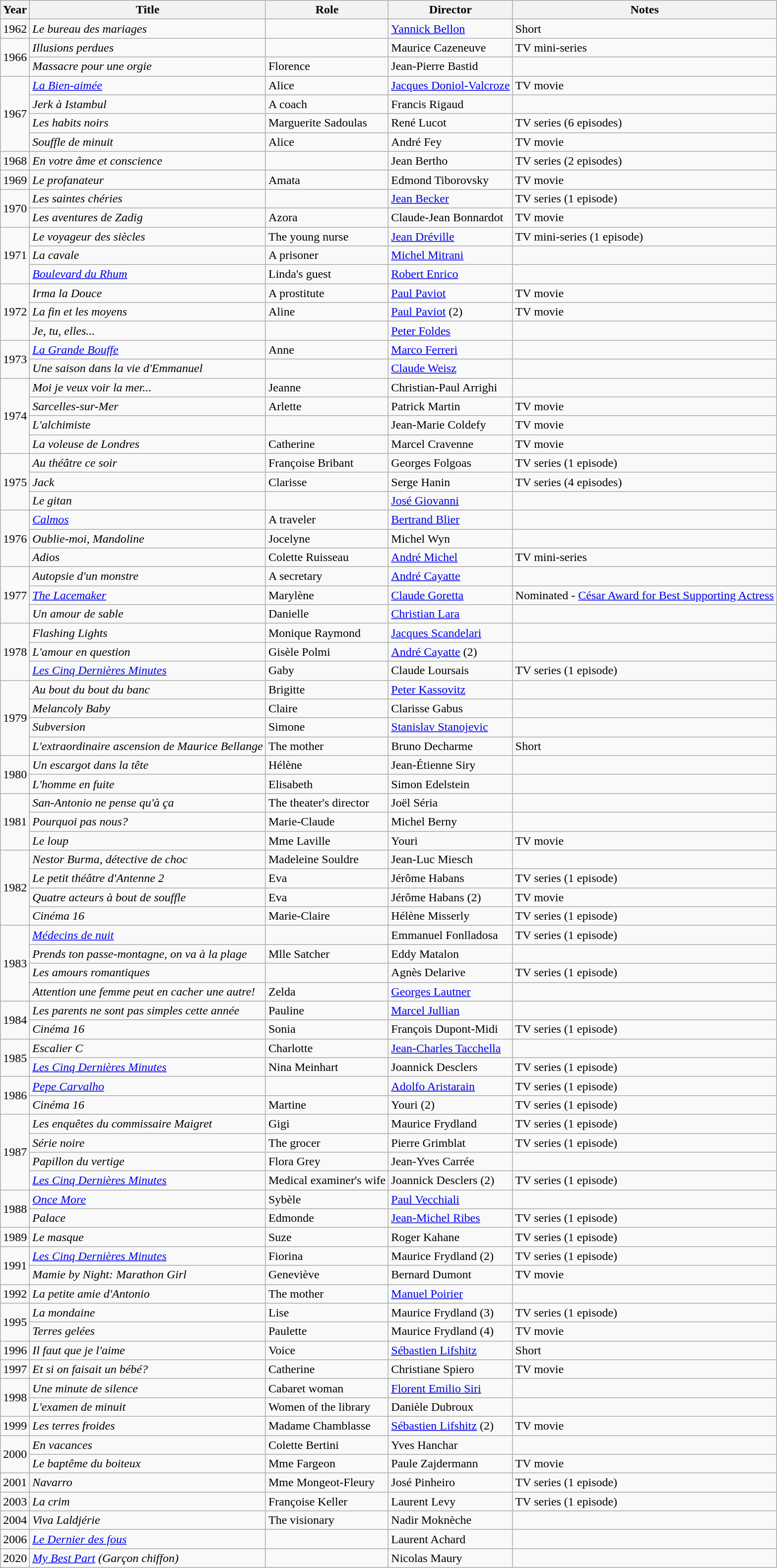<table class="wikitable sortable">
<tr>
<th>Year</th>
<th>Title</th>
<th>Role</th>
<th>Director</th>
<th class="unsortable">Notes</th>
</tr>
<tr>
<td rowspan=1>1962</td>
<td><em>Le bureau des mariages</em></td>
<td></td>
<td><a href='#'>Yannick Bellon</a></td>
<td>Short</td>
</tr>
<tr>
<td rowspan=2>1966</td>
<td><em>Illusions perdues</em></td>
<td></td>
<td>Maurice Cazeneuve</td>
<td>TV mini-series</td>
</tr>
<tr>
<td><em>Massacre pour une orgie</em></td>
<td>Florence</td>
<td>Jean-Pierre Bastid</td>
<td></td>
</tr>
<tr>
<td rowspan=4>1967</td>
<td><em><a href='#'>La Bien-aimée</a></em></td>
<td>Alice</td>
<td><a href='#'>Jacques Doniol-Valcroze</a></td>
<td>TV movie</td>
</tr>
<tr>
<td><em>Jerk à Istambul</em></td>
<td>A coach</td>
<td>Francis Rigaud</td>
<td></td>
</tr>
<tr>
<td><em>Les habits noirs</em></td>
<td>Marguerite Sadoulas</td>
<td>René Lucot</td>
<td>TV series (6 episodes)</td>
</tr>
<tr>
<td><em>Souffle de minuit</em></td>
<td>Alice</td>
<td>André Fey</td>
<td>TV movie</td>
</tr>
<tr>
<td rowspan=1>1968</td>
<td><em>En votre âme et conscience</em></td>
<td></td>
<td>Jean Bertho</td>
<td>TV series (2 episodes)</td>
</tr>
<tr>
<td rowspan=1>1969</td>
<td><em>Le profanateur</em></td>
<td>Amata</td>
<td>Edmond Tiborovsky</td>
<td>TV movie</td>
</tr>
<tr>
<td rowspan=2>1970</td>
<td><em>Les saintes chéries</em></td>
<td></td>
<td><a href='#'>Jean Becker</a></td>
<td>TV series (1 episode)</td>
</tr>
<tr>
<td><em>Les aventures de Zadig</em></td>
<td>Azora</td>
<td>Claude-Jean Bonnardot</td>
<td>TV movie</td>
</tr>
<tr>
<td rowspan=3>1971</td>
<td><em>Le voyageur des siècles</em></td>
<td>The young nurse</td>
<td><a href='#'>Jean Dréville</a></td>
<td>TV mini-series (1 episode)</td>
</tr>
<tr>
<td><em>La cavale</em></td>
<td>A prisoner</td>
<td><a href='#'>Michel Mitrani</a></td>
<td></td>
</tr>
<tr>
<td><em><a href='#'>Boulevard du Rhum</a></em></td>
<td>Linda's guest</td>
<td><a href='#'>Robert Enrico</a></td>
<td></td>
</tr>
<tr>
<td rowspan=3>1972</td>
<td><em>Irma la Douce</em></td>
<td>A prostitute</td>
<td><a href='#'>Paul Paviot</a></td>
<td>TV movie</td>
</tr>
<tr>
<td><em>La fin et les moyens</em></td>
<td>Aline</td>
<td><a href='#'>Paul Paviot</a> (2)</td>
<td>TV movie</td>
</tr>
<tr>
<td><em>Je, tu, elles...</em></td>
<td></td>
<td><a href='#'>Peter Foldes</a></td>
<td></td>
</tr>
<tr>
<td rowspan=2>1973</td>
<td><em><a href='#'>La Grande Bouffe</a></em></td>
<td>Anne</td>
<td><a href='#'>Marco Ferreri</a></td>
<td></td>
</tr>
<tr>
<td><em>Une saison dans la vie d'Emmanuel</em></td>
<td></td>
<td><a href='#'>Claude Weisz</a></td>
<td></td>
</tr>
<tr>
<td rowspan=4>1974</td>
<td><em>Moi je veux voir la mer...</em></td>
<td>Jeanne</td>
<td>Christian-Paul Arrighi</td>
<td></td>
</tr>
<tr>
<td><em>Sarcelles-sur-Mer</em></td>
<td>Arlette</td>
<td>Patrick Martin</td>
<td>TV movie</td>
</tr>
<tr>
<td><em>L'alchimiste</em></td>
<td></td>
<td>Jean-Marie Coldefy</td>
<td>TV movie</td>
</tr>
<tr>
<td><em>La voleuse de Londres</em></td>
<td>Catherine</td>
<td>Marcel Cravenne</td>
<td>TV movie</td>
</tr>
<tr>
<td rowspan=3>1975</td>
<td><em>Au théâtre ce soir</em></td>
<td>Françoise Bribant</td>
<td>Georges Folgoas</td>
<td>TV series (1 episode)</td>
</tr>
<tr>
<td><em>Jack</em></td>
<td>Clarisse</td>
<td>Serge Hanin</td>
<td>TV series (4 episodes)</td>
</tr>
<tr>
<td><em>Le gitan</em></td>
<td></td>
<td><a href='#'>José Giovanni</a></td>
<td></td>
</tr>
<tr>
<td rowspan=3>1976</td>
<td><em><a href='#'>Calmos</a></em></td>
<td>A traveler</td>
<td><a href='#'>Bertrand Blier</a></td>
<td></td>
</tr>
<tr>
<td><em>Oublie-moi, Mandoline</em></td>
<td>Jocelyne</td>
<td>Michel Wyn</td>
<td></td>
</tr>
<tr>
<td><em>Adios</em></td>
<td>Colette Ruisseau</td>
<td><a href='#'>André Michel</a></td>
<td>TV mini-series</td>
</tr>
<tr>
<td rowspan=3>1977</td>
<td><em>Autopsie d'un monstre</em></td>
<td>A secretary</td>
<td><a href='#'>André Cayatte</a></td>
<td></td>
</tr>
<tr>
<td><em><a href='#'>The Lacemaker</a></em></td>
<td>Marylène</td>
<td><a href='#'>Claude Goretta</a></td>
<td>Nominated - <a href='#'>César Award for Best Supporting Actress</a></td>
</tr>
<tr>
<td><em>Un amour de sable</em></td>
<td>Danielle</td>
<td><a href='#'>Christian Lara</a></td>
<td></td>
</tr>
<tr>
<td rowspan=3>1978</td>
<td><em>Flashing Lights</em></td>
<td>Monique Raymond</td>
<td><a href='#'>Jacques Scandelari</a></td>
<td></td>
</tr>
<tr>
<td><em>L'amour en question</em></td>
<td>Gisèle Polmi</td>
<td><a href='#'>André Cayatte</a> (2)</td>
<td></td>
</tr>
<tr>
<td><em><a href='#'>Les Cinq Dernières Minutes</a></em></td>
<td>Gaby</td>
<td>Claude Loursais</td>
<td>TV series (1 episode)</td>
</tr>
<tr>
<td rowspan=4>1979</td>
<td><em>Au bout du bout du banc</em></td>
<td>Brigitte</td>
<td><a href='#'>Peter Kassovitz</a></td>
<td></td>
</tr>
<tr>
<td><em>Melancoly Baby</em></td>
<td>Claire</td>
<td>Clarisse Gabus</td>
<td></td>
</tr>
<tr>
<td><em>Subversion</em></td>
<td>Simone</td>
<td><a href='#'>Stanislav Stanojevic</a></td>
<td></td>
</tr>
<tr>
<td><em>L'extraordinaire ascension de Maurice Bellange</em></td>
<td>The mother</td>
<td>Bruno Decharme</td>
<td>Short</td>
</tr>
<tr>
<td rowspan=2>1980</td>
<td><em>Un escargot dans la tête</em></td>
<td>Hélène</td>
<td>Jean-Étienne Siry</td>
<td></td>
</tr>
<tr>
<td><em>L'homme en fuite</em></td>
<td>Elisabeth</td>
<td>Simon Edelstein</td>
<td></td>
</tr>
<tr>
<td rowspan=3>1981</td>
<td><em>San-Antonio ne pense qu'à ça</em></td>
<td>The theater's director</td>
<td>Joël Séria</td>
<td></td>
</tr>
<tr>
<td><em>Pourquoi pas nous?</em></td>
<td>Marie-Claude</td>
<td>Michel Berny</td>
<td></td>
</tr>
<tr>
<td><em>Le loup</em></td>
<td>Mme Laville</td>
<td>Youri</td>
<td>TV movie</td>
</tr>
<tr>
<td rowspan=4>1982</td>
<td><em>Nestor Burma, détective de choc</em></td>
<td>Madeleine Souldre</td>
<td>Jean-Luc Miesch</td>
<td></td>
</tr>
<tr>
<td><em>Le petit théâtre d'Antenne 2</em></td>
<td>Eva</td>
<td>Jérôme Habans</td>
<td>TV series (1 episode)</td>
</tr>
<tr>
<td><em>Quatre acteurs à bout de souffle</em></td>
<td>Eva</td>
<td>Jérôme Habans (2)</td>
<td>TV movie</td>
</tr>
<tr>
<td><em>Cinéma 16</em></td>
<td>Marie-Claire</td>
<td>Hélène Misserly</td>
<td>TV series (1 episode)</td>
</tr>
<tr>
<td rowspan=4>1983</td>
<td><em><a href='#'>Médecins de nuit</a></em></td>
<td></td>
<td>Emmanuel Fonlladosa</td>
<td>TV series (1 episode)</td>
</tr>
<tr>
<td><em>Prends ton passe-montagne, on va à la plage</em></td>
<td>Mlle Satcher</td>
<td>Eddy Matalon</td>
<td></td>
</tr>
<tr>
<td><em>Les amours romantiques</em></td>
<td></td>
<td>Agnès Delarive</td>
<td>TV series (1 episode)</td>
</tr>
<tr>
<td><em>Attention une femme peut en cacher une autre!</em></td>
<td>Zelda</td>
<td><a href='#'>Georges Lautner</a></td>
<td></td>
</tr>
<tr>
<td rowspan=2>1984</td>
<td><em>Les parents ne sont pas simples cette année</em></td>
<td>Pauline</td>
<td><a href='#'>Marcel Jullian</a></td>
<td></td>
</tr>
<tr>
<td><em>Cinéma 16</em></td>
<td>Sonia</td>
<td>François Dupont-Midi</td>
<td>TV series (1 episode)</td>
</tr>
<tr>
<td rowspan=2>1985</td>
<td><em>Escalier C</em></td>
<td>Charlotte</td>
<td><a href='#'>Jean-Charles Tacchella</a></td>
<td></td>
</tr>
<tr>
<td><em><a href='#'>Les Cinq Dernières Minutes</a></em></td>
<td>Nina Meinhart</td>
<td>Joannick Desclers</td>
<td>TV series (1 episode)</td>
</tr>
<tr>
<td rowspan=2>1986</td>
<td><em><a href='#'>Pepe Carvalho</a></em></td>
<td></td>
<td><a href='#'>Adolfo Aristarain</a></td>
<td>TV series (1 episode)</td>
</tr>
<tr>
<td><em>Cinéma 16</em></td>
<td>Martine</td>
<td>Youri (2)</td>
<td>TV series (1 episode)</td>
</tr>
<tr>
<td rowspan=4>1987</td>
<td><em>Les enquêtes du commissaire Maigret</em></td>
<td>Gigi</td>
<td>Maurice Frydland</td>
<td>TV series (1 episode)</td>
</tr>
<tr>
<td><em>Série noire</em></td>
<td>The grocer</td>
<td>Pierre Grimblat</td>
<td>TV series (1 episode)</td>
</tr>
<tr>
<td><em>Papillon du vertige</em></td>
<td>Flora Grey</td>
<td>Jean-Yves Carrée</td>
<td></td>
</tr>
<tr>
<td><em><a href='#'>Les Cinq Dernières Minutes</a></em></td>
<td>Medical examiner's wife</td>
<td>Joannick Desclers (2)</td>
<td>TV series (1 episode)</td>
</tr>
<tr>
<td rowspan=2>1988</td>
<td><em><a href='#'>Once More</a></em></td>
<td>Sybèle</td>
<td><a href='#'>Paul Vecchiali</a></td>
<td></td>
</tr>
<tr>
<td><em>Palace</em></td>
<td>Edmonde</td>
<td><a href='#'>Jean-Michel Ribes</a></td>
<td>TV series (1 episode)</td>
</tr>
<tr>
<td rowspan=1>1989</td>
<td><em>Le masque</em></td>
<td>Suze</td>
<td>Roger Kahane</td>
<td>TV series (1 episode)</td>
</tr>
<tr>
<td rowspan=2>1991</td>
<td><em><a href='#'>Les Cinq Dernières Minutes</a></em></td>
<td>Fiorina</td>
<td>Maurice Frydland (2)</td>
<td>TV series (1 episode)</td>
</tr>
<tr>
<td><em>Mamie by Night: Marathon Girl</em></td>
<td>Geneviève</td>
<td>Bernard Dumont</td>
<td>TV movie</td>
</tr>
<tr>
<td rowspan=1>1992</td>
<td><em>La petite amie d'Antonio</em></td>
<td>The mother</td>
<td><a href='#'>Manuel Poirier</a></td>
<td></td>
</tr>
<tr>
<td rowspan=2>1995</td>
<td><em>La mondaine</em></td>
<td>Lise</td>
<td>Maurice Frydland (3)</td>
<td>TV series (1 episode)</td>
</tr>
<tr>
<td><em>Terres gelées</em></td>
<td>Paulette</td>
<td>Maurice Frydland (4)</td>
<td>TV movie</td>
</tr>
<tr>
<td rowspan=1>1996</td>
<td><em>Il faut que je l'aime</em></td>
<td>Voice</td>
<td><a href='#'>Sébastien Lifshitz</a></td>
<td>Short</td>
</tr>
<tr>
<td rowspan=1>1997</td>
<td><em>Et si on faisait un bébé?</em></td>
<td>Catherine</td>
<td>Christiane Spiero</td>
<td>TV movie</td>
</tr>
<tr>
<td rowspan=2>1998</td>
<td><em>Une minute de silence</em></td>
<td>Cabaret woman</td>
<td><a href='#'>Florent Emilio Siri</a></td>
<td></td>
</tr>
<tr>
<td><em>L'examen de minuit</em></td>
<td>Women of the library</td>
<td>Danièle Dubroux</td>
<td></td>
</tr>
<tr>
<td rowspan=1>1999</td>
<td><em>Les terres froides</em></td>
<td>Madame Chamblasse</td>
<td><a href='#'>Sébastien Lifshitz</a> (2)</td>
<td>TV movie</td>
</tr>
<tr>
<td rowspan=2>2000</td>
<td><em>En vacances</em></td>
<td>Colette Bertini</td>
<td>Yves Hanchar</td>
<td></td>
</tr>
<tr>
<td><em>Le baptême du boiteux</em></td>
<td>Mme Fargeon</td>
<td>Paule Zajdermann</td>
<td>TV movie</td>
</tr>
<tr>
<td rowspan=1>2001</td>
<td><em>Navarro</em></td>
<td>Mme Mongeot-Fleury</td>
<td>José Pinheiro</td>
<td>TV series (1 episode)</td>
</tr>
<tr>
<td rowspan=1>2003</td>
<td><em>La crim</em></td>
<td>Françoise Keller</td>
<td>Laurent Levy</td>
<td>TV series (1 episode)</td>
</tr>
<tr>
<td rowspan=1>2004</td>
<td><em>Viva Laldjérie</em></td>
<td>The visionary</td>
<td>Nadir Moknèche</td>
<td></td>
</tr>
<tr>
<td rowspan=1>2006</td>
<td><em><a href='#'>Le Dernier des fous</a></em></td>
<td></td>
<td>Laurent Achard</td>
<td></td>
</tr>
<tr>
<td>2020</td>
<td><em><a href='#'>My Best Part</a> (Garçon chiffon)</em></td>
<td></td>
<td>Nicolas Maury</td>
<td></td>
</tr>
</table>
